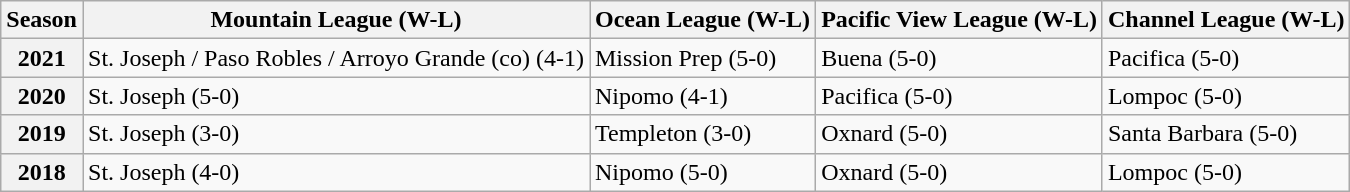<table class="wikitable sortable">
<tr>
<th>Season</th>
<th>Mountain League (W-L)</th>
<th>Ocean League (W-L)</th>
<th>Pacific View League (W-L)</th>
<th>Channel League (W-L)</th>
</tr>
<tr>
<th>2021</th>
<td>St. Joseph / Paso Robles / Arroyo Grande (co) (4-1)</td>
<td>Mission Prep (5-0)</td>
<td>Buena (5-0)</td>
<td>Pacifica (5-0)</td>
</tr>
<tr>
<th>2020</th>
<td>St. Joseph (5-0)</td>
<td>Nipomo (4-1)</td>
<td>Pacifica (5-0)</td>
<td>Lompoc (5-0)</td>
</tr>
<tr>
<th>2019</th>
<td>St. Joseph (3-0)</td>
<td>Templeton (3-0)</td>
<td>Oxnard (5-0)</td>
<td>Santa Barbara (5-0)</td>
</tr>
<tr>
<th>2018</th>
<td>St. Joseph (4-0)</td>
<td>Nipomo (5-0)</td>
<td>Oxnard (5-0)</td>
<td>Lompoc (5-0)</td>
</tr>
</table>
